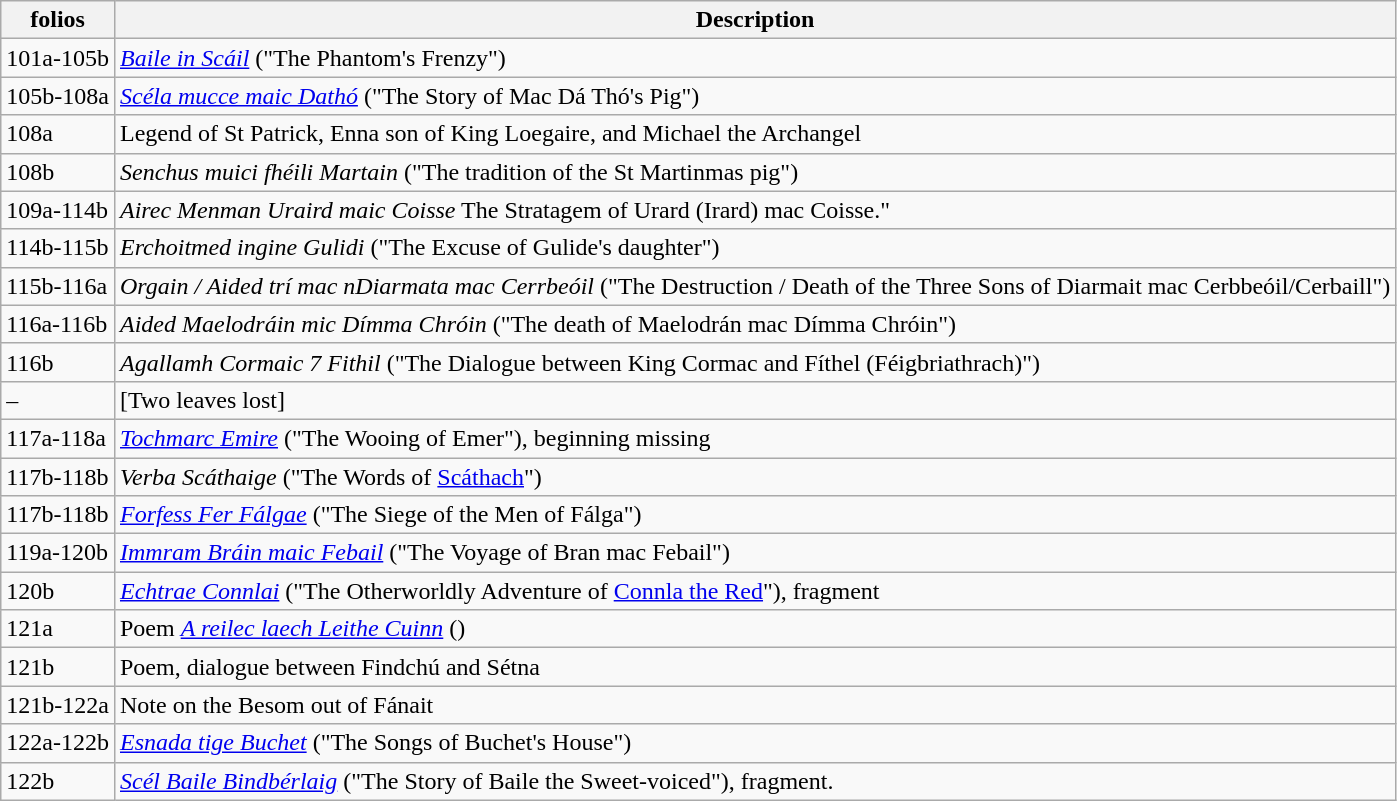<table class="wikitable">
<tr>
<th>folios</th>
<th>Description</th>
</tr>
<tr>
<td>101a-105b</td>
<td><em><a href='#'>Baile in Scáil</a></em> ("The Phantom's Frenzy")</td>
</tr>
<tr>
<td>105b-108a</td>
<td><em><a href='#'>Scéla mucce maic Dathó</a></em> ("The Story of Mac Dá Thó's Pig")</td>
</tr>
<tr>
<td>108a</td>
<td>Legend of St Patrick, Enna son of King Loegaire, and Michael the Archangel</td>
</tr>
<tr>
<td>108b</td>
<td><em>Senchus muici fhéili Martain</em> ("The tradition of the St Martinmas pig")</td>
</tr>
<tr>
<td>109a-114b</td>
<td><em>Airec Menman Uraird maic Coisse</em> The Stratagem of Urard (Irard) mac Coisse."</td>
</tr>
<tr>
<td>114b-115b</td>
<td><em>Erchoitmed ingine Gulidi</em> ("The Excuse of Gulide's daughter")</td>
</tr>
<tr>
<td>115b-116a</td>
<td><em>Orgain / Aided trí mac nDiarmata mac Cerrbeóil</em> ("The Destruction / Death of the Three Sons of Diarmait mac Cerbbeóil/Cerbaill")</td>
</tr>
<tr>
<td>116a-116b</td>
<td><em>Aided Maelodráin mic Dímma Chróin</em> ("The death of Maelodrán mac Dímma Chróin")</td>
</tr>
<tr>
<td>116b</td>
<td><em>Agallamh Cormaic 7 Fithil</em> ("The Dialogue between King Cormac and Fíthel (Féigbriathrach)")</td>
</tr>
<tr>
<td>–</td>
<td>[Two leaves lost]</td>
</tr>
<tr>
<td>117a-118a</td>
<td><em><a href='#'>Tochmarc Emire</a></em> ("The Wooing of Emer"), beginning missing</td>
</tr>
<tr>
<td>117b-118b</td>
<td><em>Verba Scáthaige</em> ("The Words of <a href='#'>Scáthach</a>")</td>
</tr>
<tr>
<td>117b-118b</td>
<td><em><a href='#'>Forfess Fer Fálgae</a></em> ("The Siege of the Men of Fálga")</td>
</tr>
<tr>
<td>119a-120b</td>
<td><em><a href='#'>Immram Bráin maic Febail</a></em> ("The Voyage of Bran mac Febail")</td>
</tr>
<tr>
<td>120b</td>
<td><em><a href='#'>Echtrae Connlai</a></em> ("The Otherworldly Adventure of <a href='#'>Connla the Red</a>"), fragment</td>
</tr>
<tr>
<td>121a</td>
<td>Poem <em><a href='#'>A reilec laech Leithe Cuinn</a></em> ()</td>
</tr>
<tr>
<td>121b</td>
<td>Poem, dialogue between Findchú and Sétna</td>
</tr>
<tr>
<td>121b-122a</td>
<td>Note on the Besom out of Fánait</td>
</tr>
<tr>
<td>122a-122b</td>
<td><em><a href='#'>Esnada tige Buchet</a></em> ("The Songs of Buchet's House")</td>
</tr>
<tr>
<td>122b</td>
<td><em><a href='#'>Scél Baile Bindbérlaig</a></em> ("The Story of Baile the Sweet-voiced"), fragment.</td>
</tr>
</table>
